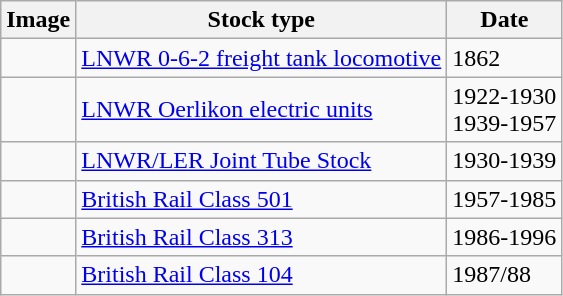<table class="wikitable">
<tr>
<th>Image</th>
<th>Stock type</th>
<th>Date</th>
</tr>
<tr>
<td></td>
<td><a href='#'>LNWR 0-6-2 freight tank locomotive</a></td>
<td>1862</td>
</tr>
<tr>
<td></td>
<td><a href='#'>LNWR Oerlikon electric units</a> </td>
<td>1922-1930<br>1939-1957</td>
</tr>
<tr>
<td></td>
<td><a href='#'>LNWR/LER Joint Tube Stock</a></td>
<td>1930-1939</td>
</tr>
<tr>
<td></td>
<td><a href='#'>British Rail Class 501</a></td>
<td>1957-1985</td>
</tr>
<tr>
<td></td>
<td><a href='#'>British Rail Class 313</a></td>
<td>1986-1996</td>
</tr>
<tr>
<td></td>
<td><a href='#'>British Rail Class 104</a></td>
<td>1987/88</td>
</tr>
</table>
